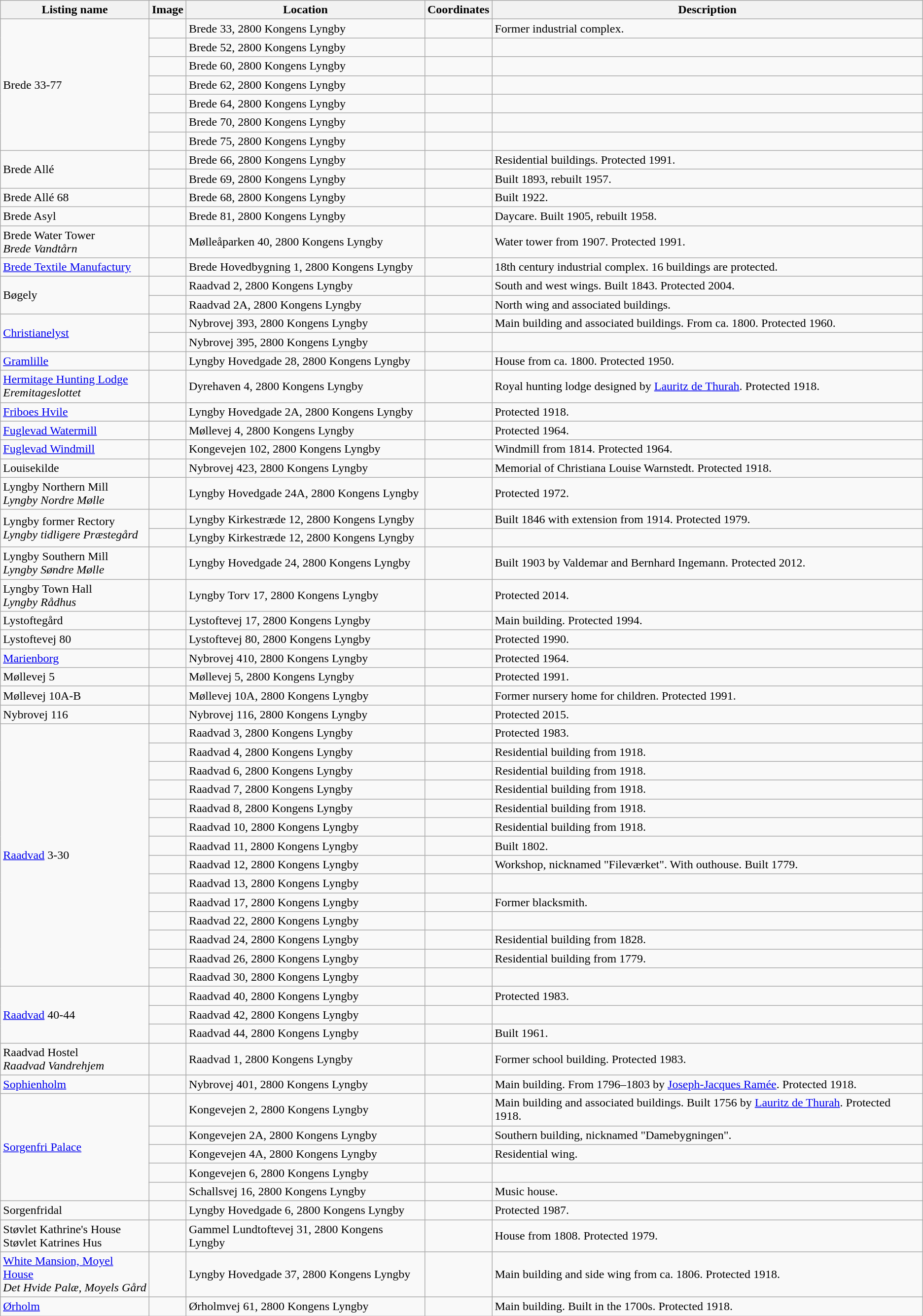<table class="wikitable sortable">
<tr>
<th>Listing name</th>
<th>Image</th>
<th>Location</th>
<th>Coordinates</th>
<th>Description</th>
</tr>
<tr>
<td rowspan="7">Brede 33-77</td>
<td></td>
<td>Brede 33, 2800 Kongens Lyngby</td>
<td></td>
<td>Former industrial complex.</td>
</tr>
<tr>
<td></td>
<td>Brede 52, 2800 Kongens Lyngby</td>
<td></td>
<td></td>
</tr>
<tr>
<td></td>
<td>Brede 60, 2800 Kongens Lyngby</td>
<td></td>
<td></td>
</tr>
<tr>
<td></td>
<td>Brede 62, 2800 Kongens Lyngby</td>
<td></td>
<td></td>
</tr>
<tr>
<td></td>
<td>Brede 64, 2800 Kongens Lyngby</td>
<td></td>
<td></td>
</tr>
<tr>
<td></td>
<td>Brede 70, 2800 Kongens Lyngby</td>
<td></td>
<td></td>
</tr>
<tr>
<td></td>
<td>Brede 75, 2800 Kongens Lyngby</td>
<td></td>
<td></td>
</tr>
<tr>
<td rowspan="2">Brede Allé</td>
<td></td>
<td>Brede 66, 2800 Kongens Lyngby</td>
<td></td>
<td>Residential buildings. Protected 1991.</td>
</tr>
<tr>
<td></td>
<td>Brede 69, 2800 Kongens Lyngby</td>
<td></td>
<td>Built 1893, rebuilt 1957.</td>
</tr>
<tr>
<td>Brede Allé 68</td>
<td></td>
<td>Brede 68, 2800 Kongens Lyngby</td>
<td></td>
<td>Built 1922.</td>
</tr>
<tr>
<td>Brede Asyl</td>
<td></td>
<td>Brede 81, 2800 Kongens Lyngby</td>
<td></td>
<td>Daycare. Built 1905, rebuilt 1958.</td>
</tr>
<tr>
<td>Brede Water Tower<br><em>Brede Vandtårn</em></td>
<td></td>
<td>Mølleåparken 40, 2800 Kongens Lyngby</td>
<td></td>
<td>Water tower from 1907. Protected 1991.</td>
</tr>
<tr>
<td><a href='#'>Brede Textile Manufactury</a></td>
<td></td>
<td>Brede Hovedbygning 1, 2800 Kongens Lyngby</td>
<td></td>
<td>18th century industrial complex. 16 buildings are protected.</td>
</tr>
<tr>
<td rowspan="2">Bøgely</td>
<td></td>
<td>Raadvad 2, 2800 Kongens Lyngby</td>
<td></td>
<td>South and west wings. Built 1843. Protected 2004.</td>
</tr>
<tr>
<td></td>
<td>Raadvad 2A, 2800 Kongens Lyngby</td>
<td></td>
<td>North wing and associated buildings.</td>
</tr>
<tr>
<td rowspan="2"><a href='#'>Christianelyst</a></td>
<td></td>
<td>Nybrovej 393, 2800 Kongens Lyngby</td>
<td></td>
<td>Main building and associated buildings. From ca. 1800. Protected 1960.</td>
</tr>
<tr>
<td></td>
<td>Nybrovej 395, 2800 Kongens Lyngby</td>
<td></td>
<td></td>
</tr>
<tr>
<td><a href='#'>Gramlille</a></td>
<td></td>
<td>Lyngby Hovedgade 28, 2800 Kongens Lyngby</td>
<td></td>
<td>House from ca. 1800. Protected 1950.</td>
</tr>
<tr>
<td><a href='#'>Hermitage Hunting Lodge</a><br><em>Eremitageslottet</em></td>
<td></td>
<td>Dyrehaven 4, 2800 Kongens Lyngby</td>
<td></td>
<td>Royal hunting lodge designed by <a href='#'>Lauritz de Thurah</a>. Protected 1918.</td>
</tr>
<tr>
<td><a href='#'>Friboes Hvile</a></td>
<td></td>
<td>Lyngby Hovedgade 2A, 2800 Kongens Lyngby</td>
<td></td>
<td>Protected 1918.</td>
</tr>
<tr>
<td><a href='#'>Fuglevad Watermill</a></td>
<td></td>
<td>Møllevej 4, 2800 Kongens Lyngby</td>
<td></td>
<td>Protected 1964.</td>
</tr>
<tr>
<td><a href='#'>Fuglevad Windmill</a></td>
<td></td>
<td>Kongevejen 102, 2800 Kongens Lyngby</td>
<td></td>
<td>Windmill from 1814. Protected 1964.</td>
</tr>
<tr>
<td>Louisekilde</td>
<td></td>
<td>Nybrovej 423, 2800 Kongens Lyngby</td>
<td></td>
<td>Memorial of Christiana Louise Warnstedt. Protected 1918.</td>
</tr>
<tr>
<td>Lyngby Northern Mill<br><em>Lyngby Nordre Mølle</em></td>
<td></td>
<td>Lyngby Hovedgade 24A, 2800 Kongens Lyngby</td>
<td></td>
<td>Protected 1972.</td>
</tr>
<tr>
<td rowspan="2">Lyngby former Rectory<br><em>Lyngby tidligere Præstegård</em></td>
<td></td>
<td>Lyngby Kirkestræde 12, 2800 Kongens Lyngby</td>
<td></td>
<td>Built 1846 with extension from 1914. Protected 1979.</td>
</tr>
<tr>
<td></td>
<td>Lyngby Kirkestræde 12, 2800 Kongens Lyngby</td>
<td></td>
<td></td>
</tr>
<tr>
<td>Lyngby Southern Mill<br><em>Lyngby Søndre Mølle</em></td>
<td></td>
<td>Lyngby Hovedgade 24, 2800 Kongens Lyngby</td>
<td></td>
<td>Built 1903 by Valdemar and Bernhard Ingemann. Protected 2012.</td>
</tr>
<tr>
<td>Lyngby Town Hall<br><em>Lyngby Rådhus</em></td>
<td></td>
<td>Lyngby Torv 17, 2800 Kongens Lyngby</td>
<td></td>
<td>Protected 2014.</td>
</tr>
<tr>
<td>Lystoftegård</td>
<td></td>
<td>Lystoftevej 17, 2800 Kongens Lyngby</td>
<td></td>
<td>Main building. Protected 1994.</td>
</tr>
<tr>
<td>Lystoftevej 80</td>
<td></td>
<td>Lystoftevej 80, 2800 Kongens Lyngby</td>
<td></td>
<td>Protected 1990.</td>
</tr>
<tr>
<td><a href='#'>Marienborg</a></td>
<td></td>
<td>Nybrovej 410, 2800 Kongens Lyngby</td>
<td></td>
<td>Protected 1964.</td>
</tr>
<tr>
<td>Møllevej 5</td>
<td></td>
<td>Møllevej 5, 2800 Kongens Lyngby</td>
<td></td>
<td>Protected 1991.</td>
</tr>
<tr>
<td>Møllevej 10A-B</td>
<td></td>
<td>Møllevej 10A, 2800 Kongens Lyngby</td>
<td></td>
<td>Former nursery home for children. Protected 1991.</td>
</tr>
<tr>
<td>Nybrovej 116</td>
<td></td>
<td>Nybrovej 116, 2800 Kongens Lyngby</td>
<td></td>
<td>Protected 2015.</td>
</tr>
<tr>
<td rowspan=14><a href='#'>Raadvad</a> 3-30</td>
<td></td>
<td>Raadvad 3, 2800 Kongens Lyngby</td>
<td></td>
<td>Protected 1983.</td>
</tr>
<tr>
<td></td>
<td>Raadvad 4, 2800 Kongens Lyngby</td>
<td></td>
<td>Residential building from 1918.</td>
</tr>
<tr>
<td></td>
<td>Raadvad 6, 2800 Kongens Lyngby</td>
<td></td>
<td>Residential building from 1918.</td>
</tr>
<tr>
<td></td>
<td>Raadvad 7, 2800 Kongens Lyngby</td>
<td></td>
<td>Residential building from 1918.</td>
</tr>
<tr>
<td></td>
<td>Raadvad 8, 2800 Kongens Lyngby</td>
<td></td>
<td>Residential building from 1918.</td>
</tr>
<tr>
<td></td>
<td>Raadvad 10, 2800 Kongens Lyngby</td>
<td></td>
<td>Residential building from 1918.</td>
</tr>
<tr>
<td></td>
<td>Raadvad 11, 2800 Kongens Lyngby</td>
<td></td>
<td>Built 1802.</td>
</tr>
<tr>
<td></td>
<td>Raadvad 12, 2800 Kongens Lyngby</td>
<td></td>
<td>Workshop, nicknamed "Fileværket". With outhouse. Built 1779.</td>
</tr>
<tr>
<td></td>
<td>Raadvad 13, 2800 Kongens Lyngby</td>
<td></td>
<td></td>
</tr>
<tr>
<td></td>
<td>Raadvad 17, 2800 Kongens Lyngby</td>
<td></td>
<td>Former blacksmith.</td>
</tr>
<tr>
<td></td>
<td>Raadvad 22, 2800 Kongens Lyngby</td>
<td></td>
<td></td>
</tr>
<tr>
<td></td>
<td>Raadvad 24, 2800 Kongens Lyngby</td>
<td></td>
<td>Residential building from 1828.</td>
</tr>
<tr>
<td></td>
<td>Raadvad 26, 2800 Kongens Lyngby</td>
<td></td>
<td>Residential building from 1779.</td>
</tr>
<tr>
<td></td>
<td>Raadvad 30, 2800 Kongens Lyngby</td>
<td></td>
<td></td>
</tr>
<tr>
<td rowspan=3><a href='#'>Raadvad</a> 40-44</td>
<td></td>
<td>Raadvad 40, 2800 Kongens Lyngby</td>
<td></td>
<td>Protected 1983.</td>
</tr>
<tr>
<td></td>
<td>Raadvad 42, 2800 Kongens Lyngby</td>
<td></td>
<td></td>
</tr>
<tr>
<td></td>
<td>Raadvad 44, 2800 Kongens Lyngby</td>
<td></td>
<td>Built 1961.</td>
</tr>
<tr>
<td>Raadvad Hostel<br><em>Raadvad Vandrehjem</em></td>
<td></td>
<td>Raadvad 1, 2800 Kongens Lyngby</td>
<td></td>
<td>Former school building. Protected 1983.</td>
</tr>
<tr>
<td><a href='#'>Sophienholm</a></td>
<td></td>
<td>Nybrovej 401, 2800 Kongens Lyngby</td>
<td></td>
<td>Main building. From 1796–1803 by <a href='#'>Joseph-Jacques Ramée</a>. Protected 1918.</td>
</tr>
<tr>
<td rowspan="5"><a href='#'>Sorgenfri Palace</a></td>
<td></td>
<td>Kongevejen 2, 2800 Kongens Lyngby</td>
<td></td>
<td>Main building and associated buildings. Built 1756 by <a href='#'>Lauritz de Thurah</a>. Protected 1918.</td>
</tr>
<tr>
<td></td>
<td>Kongevejen 2A, 2800 Kongens Lyngby</td>
<td></td>
<td>Southern building, nicknamed "Damebygningen".</td>
</tr>
<tr>
<td></td>
<td>Kongevejen 4A, 2800 Kongens Lyngby</td>
<td></td>
<td>Residential wing.</td>
</tr>
<tr>
<td></td>
<td>Kongevejen 6, 2800 Kongens Lyngby</td>
<td></td>
<td></td>
</tr>
<tr>
<td></td>
<td>Schallsvej 16, 2800 Kongens Lyngby</td>
<td></td>
<td>Music house.</td>
</tr>
<tr>
<td>Sorgenfridal</td>
<td></td>
<td>Lyngby Hovedgade 6, 2800 Kongens Lyngby</td>
<td></td>
<td>Protected 1987.</td>
</tr>
<tr>
<td>Støvlet Kathrine's House<br>Støvlet Katrines Hus</td>
<td></td>
<td>Gammel Lundtoftevej 31, 2800 Kongens Lyngby</td>
<td></td>
<td>House from 1808. Protected 1979.</td>
</tr>
<tr>
<td><a href='#'>White Mansion, Moyel House</a><br><em>Det Hvide Palæ, Moyels Gård</em></td>
<td></td>
<td>Lyngby Hovedgade 37, 2800 Kongens Lyngby</td>
<td></td>
<td>Main building and side wing from ca. 1806. Protected 1918.</td>
</tr>
<tr>
<td><a href='#'>Ørholm</a></td>
<td></td>
<td>Ørholmvej 61, 2800 Kongens Lyngby</td>
<td></td>
<td>Main building. Built in the 1700s. Protected 1918.</td>
</tr>
</table>
